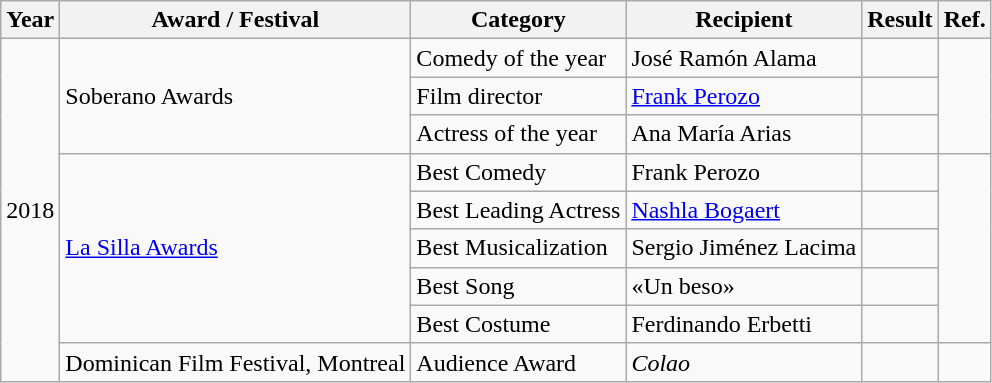<table class="wikitable">
<tr>
<th>Year</th>
<th>Award / Festival</th>
<th>Category</th>
<th>Recipient</th>
<th>Result</th>
<th>Ref.</th>
</tr>
<tr>
<td rowspan="9">2018</td>
<td rowspan="3">Soberano Awards</td>
<td>Comedy of the year</td>
<td>José Ramón Alama</td>
<td></td>
<td rowspan="3"></td>
</tr>
<tr>
<td>Film director</td>
<td><a href='#'>Frank Perozo</a></td>
<td></td>
</tr>
<tr>
<td>Actress of the year</td>
<td>Ana María Arias</td>
<td></td>
</tr>
<tr>
<td rowspan="5"><a href='#'>La Silla Awards</a></td>
<td>Best Comedy</td>
<td>Frank Perozo</td>
<td></td>
<td rowspan="5"></td>
</tr>
<tr>
<td>Best Leading Actress</td>
<td><a href='#'>Nashla Bogaert</a></td>
<td></td>
</tr>
<tr>
<td>Best Musicalization</td>
<td>Sergio Jiménez Lacima</td>
<td></td>
</tr>
<tr>
<td>Best Song</td>
<td>«Un beso»</td>
<td></td>
</tr>
<tr>
<td>Best Costume</td>
<td>Ferdinando Erbetti</td>
<td></td>
</tr>
<tr>
<td>Dominican Film Festival, Montreal</td>
<td>Audience Award</td>
<td><em>Colao</em></td>
<td></td>
<td></td>
</tr>
</table>
